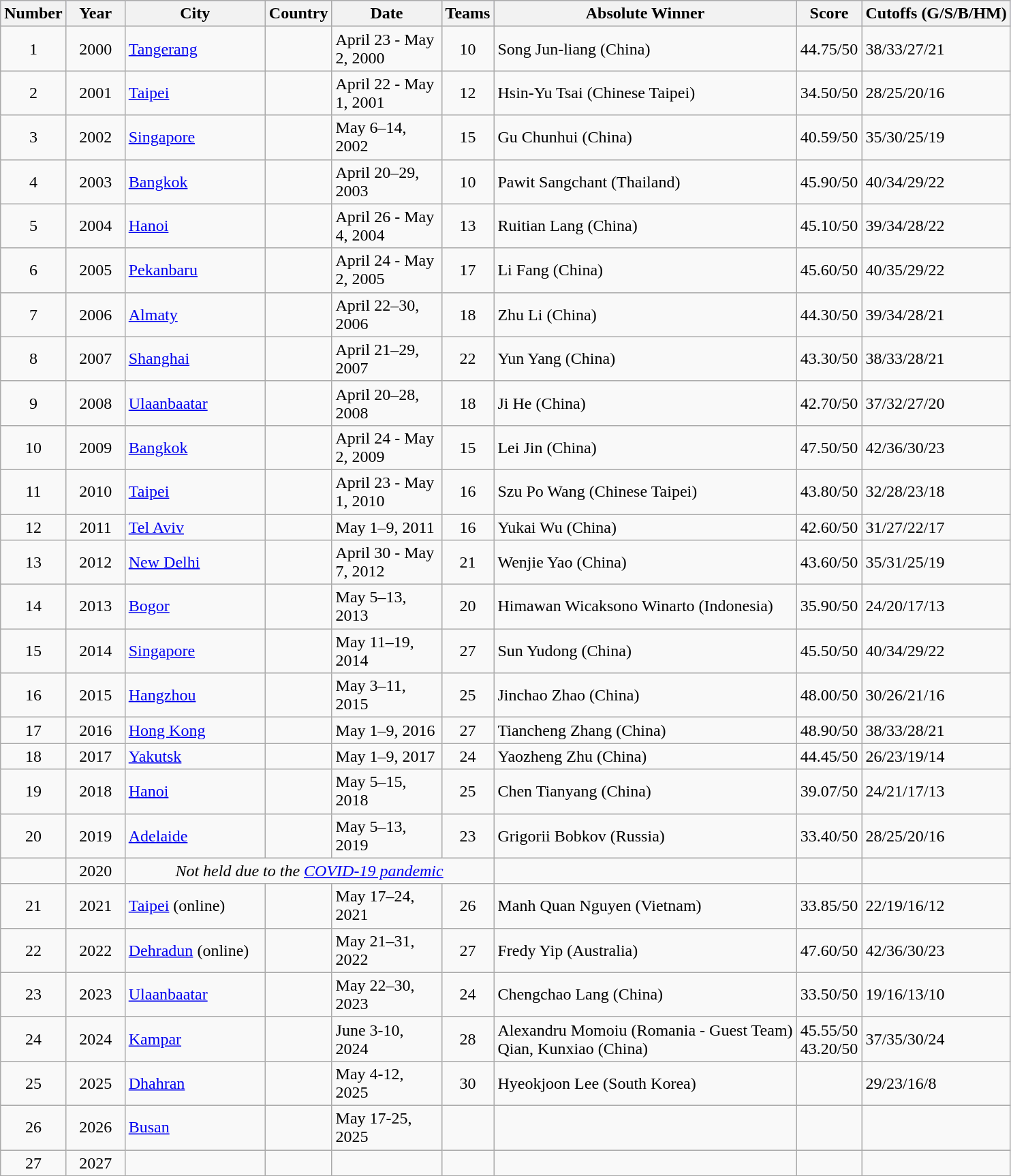<table class="wikitable" align=center>
<tr style="background:#ccf;">
<th style="vertical-align: bottom; width: 40px;"><strong>Number</strong><br></th>
<th style="vertical-align: bottom; width: 50px;"><strong>Year</strong><br></th>
<th style="vertical-align: bottom; width: 130px;"><strong>City</strong><br></th>
<th style="vertical-align: bottom"><strong>Country</strong><br></th>
<th style="vertical-align: bottom; width: 100px;"><strong>Date</strong> <br></th>
<th style="vertical-align: bottom"><strong>Teams</strong> <br></th>
<th>Absolute Winner</th>
<th>Score</th>
<th>Cutoffs (G/S/B/HM)</th>
</tr>
<tr>
<td align=center>1</td>
<td align=center>2000</td>
<td><a href='#'>Tangerang</a></td>
<td align="left"></td>
<td>April 23 - May 2, 2000</td>
<td align=center>10</td>
<td>Song Jun-liang (China)</td>
<td>44.75/50</td>
<td>38/33/27/21</td>
</tr>
<tr>
<td align=center>2</td>
<td align=center>2001</td>
<td><a href='#'>Taipei</a></td>
<td align="left"></td>
<td>April 22 - May 1, 2001</td>
<td align=center>12</td>
<td>Hsin-Yu Tsai (Chinese Taipei)</td>
<td>34.50/50</td>
<td>28/25/20/16</td>
</tr>
<tr>
<td align=center>3</td>
<td align=center>2002</td>
<td><a href='#'>Singapore</a></td>
<td align="left"></td>
<td>May 6–14, 2002</td>
<td align=center>15</td>
<td>Gu Chunhui (China)</td>
<td>40.59/50</td>
<td>35/30/25/19</td>
</tr>
<tr>
<td align=center>4</td>
<td align=center>2003</td>
<td><a href='#'>Bangkok</a></td>
<td align="left"></td>
<td>April 20–29, 2003</td>
<td align=center>10</td>
<td>Pawit Sangchant (Thailand)</td>
<td>45.90/50</td>
<td>40/34/29/22</td>
</tr>
<tr>
<td align=center>5</td>
<td align=center>2004</td>
<td><a href='#'>Hanoi</a></td>
<td align="left"></td>
<td>April 26 - May 4, 2004</td>
<td align=center>13</td>
<td>Ruitian Lang (China)</td>
<td>45.10/50</td>
<td>39/34/28/22</td>
</tr>
<tr>
<td align=center>6</td>
<td align=center>2005</td>
<td><a href='#'>Pekanbaru</a></td>
<td align="left"></td>
<td>April 24 - May 2, 2005</td>
<td align=center>17</td>
<td>Li Fang (China)</td>
<td>45.60/50</td>
<td>40/35/29/22</td>
</tr>
<tr>
<td align=center>7</td>
<td align=center>2006</td>
<td><a href='#'>Almaty</a></td>
<td align="left"></td>
<td>April 22–30, 2006</td>
<td align=center>18</td>
<td>Zhu Li (China)</td>
<td>44.30/50</td>
<td>39/34/28/21</td>
</tr>
<tr>
<td align=center>8</td>
<td align=center>2007</td>
<td><a href='#'>Shanghai</a></td>
<td align="left"></td>
<td>April 21–29, 2007</td>
<td align=center>22</td>
<td>Yun Yang (China)</td>
<td>43.30/50</td>
<td>38/33/28/21</td>
</tr>
<tr>
<td align=center>9</td>
<td align=center>2008</td>
<td><a href='#'>Ulaanbaatar</a></td>
<td align="left"></td>
<td>April 20–28, 2008</td>
<td align=center>18</td>
<td>Ji He (China)</td>
<td>42.70/50</td>
<td>37/32/27/20</td>
</tr>
<tr>
<td align=center>10</td>
<td align=center>2009</td>
<td><a href='#'>Bangkok</a></td>
<td align="left"></td>
<td>April 24 - May 2, 2009</td>
<td align=center>15</td>
<td>Lei Jin (China)</td>
<td>47.50/50</td>
<td>42/36/30/23</td>
</tr>
<tr>
<td align=center>11</td>
<td align=center>2010</td>
<td><a href='#'>Taipei</a></td>
<td align="left"></td>
<td>April 23 - May 1, 2010</td>
<td align=center>16</td>
<td>Szu Po Wang (Chinese Taipei)</td>
<td>43.80/50</td>
<td>32/28/23/18</td>
</tr>
<tr>
<td align=center>12</td>
<td align=center>2011</td>
<td><a href='#'>Tel Aviv</a></td>
<td align="left"></td>
<td>May 1–9, 2011</td>
<td align=center>16</td>
<td>Yukai Wu (China)</td>
<td>42.60/50</td>
<td>31/27/22/17</td>
</tr>
<tr>
<td align=center>13</td>
<td align=center>2012</td>
<td><a href='#'>New Delhi</a></td>
<td align="left"></td>
<td>April 30 - May 7, 2012</td>
<td align=center>21</td>
<td>Wenjie Yao (China)</td>
<td>43.60/50</td>
<td>35/31/25/19</td>
</tr>
<tr>
<td align=center>14</td>
<td align=center>2013</td>
<td><a href='#'>Bogor</a></td>
<td align="left"></td>
<td>May 5–13, 2013</td>
<td align=center>20</td>
<td>Himawan Wicaksono Winarto (Indonesia)</td>
<td>35.90/50</td>
<td>24/20/17/13</td>
</tr>
<tr>
<td align=center>15</td>
<td align=center>2014</td>
<td><a href='#'>Singapore</a></td>
<td align="left"></td>
<td>May 11–19, 2014</td>
<td align=center>27</td>
<td>Sun Yudong (China)</td>
<td>45.50/50</td>
<td>40/34/29/22</td>
</tr>
<tr>
<td align=center>16</td>
<td align=center>2015</td>
<td><a href='#'>Hangzhou</a></td>
<td align="left"></td>
<td>May 3–11, 2015</td>
<td align=center>25</td>
<td>Jinchao Zhao (China)</td>
<td>48.00/50</td>
<td>30/26/21/16</td>
</tr>
<tr>
<td align=center>17</td>
<td align=center>2016</td>
<td><a href='#'>Hong Kong</a></td>
<td align="left"></td>
<td>May 1–9, 2016</td>
<td align=center>27</td>
<td>Tiancheng Zhang (China)</td>
<td>48.90/50</td>
<td>38/33/28/21</td>
</tr>
<tr>
<td align=center>18</td>
<td align=center>2017</td>
<td><a href='#'>Yakutsk</a></td>
<td align="left"></td>
<td>May 1–9, 2017</td>
<td align=center>24</td>
<td>Yaozheng Zhu (China)</td>
<td>44.45/50</td>
<td>26/23/19/14</td>
</tr>
<tr>
<td align=center>19</td>
<td align=center>2018</td>
<td><a href='#'>Hanoi</a></td>
<td align="left"></td>
<td>May 5–15, 2018</td>
<td align=center>25</td>
<td>Chen Tianyang (China)</td>
<td>39.07/50</td>
<td>24/21/17/13</td>
</tr>
<tr>
<td align=center>20</td>
<td align=center>2019</td>
<td><a href='#'>Adelaide</a></td>
<td align="left"></td>
<td>May 5–13, 2019</td>
<td align=center>23</td>
<td>Grigorii Bobkov (Russia)</td>
<td>33.40/50</td>
<td>28/25/20/16</td>
</tr>
<tr -style="background:#FCC">
<td align=center></td>
<td align=center>2020</td>
<td colspan="4" align=center><em>Not held due to the  <a href='#'>COVID-19 pandemic</a></em></td>
<td></td>
<td></td>
<td></td>
</tr>
<tr>
<td align=center>21</td>
<td align=center>2021</td>
<td><a href='#'>Taipei</a> (online)</td>
<td align="left"></td>
<td>May 17–24, 2021</td>
<td align=center>26</td>
<td>Manh Quan Nguyen (Vietnam)</td>
<td>33.85/50</td>
<td>22/19/16/12</td>
</tr>
<tr>
<td align=center>22</td>
<td align=center>2022</td>
<td><a href='#'>Dehradun</a> (online)</td>
<td></td>
<td>May 21–31, 2022</td>
<td align=center>27</td>
<td>Fredy Yip (Australia)</td>
<td>47.60/50</td>
<td>42/36/30/23</td>
</tr>
<tr>
<td align=center>23</td>
<td align=center>2023</td>
<td><a href='#'>Ulaanbaatar</a></td>
<td></td>
<td>May 22–30, 2023</td>
<td align=center>24</td>
<td>Chengchao Lang (China)</td>
<td>33.50/50</td>
<td>19/16/13/10</td>
</tr>
<tr>
<td align=center>24</td>
<td align=center>2024</td>
<td><a href='#'>Kampar</a></td>
<td></td>
<td>June 3-10, 2024</td>
<td align=center>28</td>
<td>Alexandru Momoiu (Romania - Guest Team)<br>Qian, Kunxiao (China)</td>
<td>45.55/50<br>43.20/50</td>
<td>37/35/30/24</td>
</tr>
<tr>
<td align=center>25</td>
<td align=center>2025</td>
<td><a href='#'>Dhahran</a></td>
<td></td>
<td>May 4-12, 2025</td>
<td align=center>30</td>
<td>Hyeokjoon Lee (South Korea)</td>
<td></td>
<td>29/23/16/8</td>
</tr>
<tr>
<td align=center>26</td>
<td align=center>2026</td>
<td><a href='#'>Busan</a></td>
<td></td>
<td>May 17-25, 2025</td>
<td align=center></td>
<td></td>
<td></td>
<td></td>
</tr>
<tr>
<td align=center>27</td>
<td align=center>2027</td>
<td></td>
<td></td>
<td></td>
<td align=center></td>
<td></td>
<td></td>
<td></td>
</tr>
<tr>
</tr>
</table>
